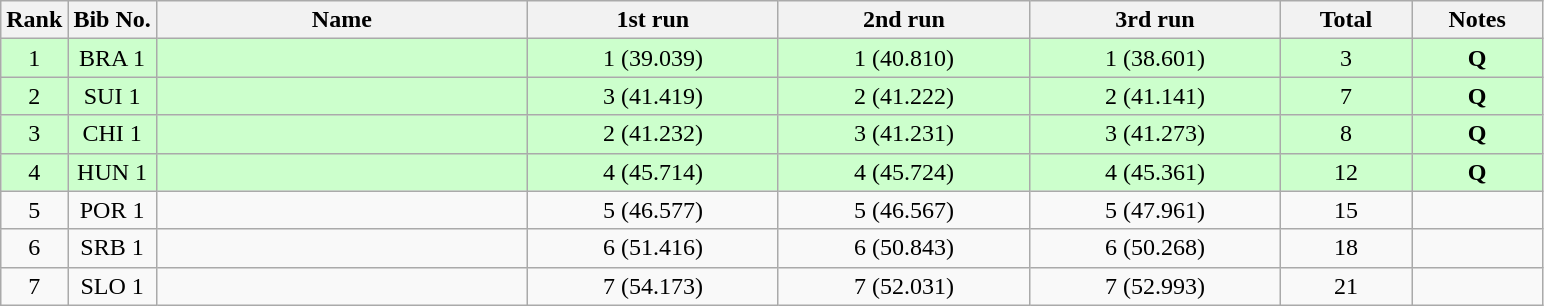<table class="wikitable" style="text-align:center;">
<tr>
<th>Rank</th>
<th>Bib No.</th>
<th style="width:15em">Name</th>
<th style="width:10em">1st run</th>
<th style="width:10em">2nd run</th>
<th style="width:10em">3rd run</th>
<th style="width:5em">Total</th>
<th style="width:5em">Notes</th>
</tr>
<tr bgcolor=ccffcc>
<td>1</td>
<td>BRA 1</td>
<td align=left></td>
<td>1 (39.039)</td>
<td>1 (40.810)</td>
<td>1 (38.601)</td>
<td>3</td>
<td><strong>Q</strong></td>
</tr>
<tr bgcolor=ccffcc>
<td>2</td>
<td>SUI 1</td>
<td align=left></td>
<td>3 (41.419)</td>
<td>2 (41.222)</td>
<td>2 (41.141)</td>
<td>7</td>
<td><strong>Q</strong></td>
</tr>
<tr bgcolor=ccffcc>
<td>3</td>
<td>CHI 1</td>
<td align=left></td>
<td>2 (41.232)</td>
<td>3 (41.231)</td>
<td>3 (41.273)</td>
<td>8</td>
<td><strong>Q</strong></td>
</tr>
<tr bgcolor=ccffcc>
<td>4</td>
<td>HUN 1</td>
<td align=left></td>
<td>4 (45.714)</td>
<td>4 (45.724)</td>
<td>4 (45.361)</td>
<td>12</td>
<td><strong>Q</strong></td>
</tr>
<tr>
<td>5</td>
<td>POR 1</td>
<td align=left></td>
<td>5 (46.577)</td>
<td>5 (46.567)</td>
<td>5 (47.961)</td>
<td>15</td>
<td></td>
</tr>
<tr>
<td>6</td>
<td>SRB 1</td>
<td align=left></td>
<td>6 (51.416)</td>
<td>6 (50.843)</td>
<td>6 (50.268)</td>
<td>18</td>
<td></td>
</tr>
<tr>
<td>7</td>
<td>SLO 1</td>
<td align=left></td>
<td>7 (54.173)</td>
<td>7 (52.031)</td>
<td>7 (52.993)</td>
<td>21</td>
<td></td>
</tr>
</table>
